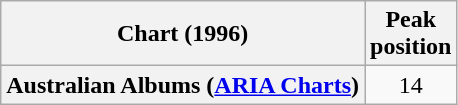<table class="wikitable sortable plainrowheaders" style="text-align:center">
<tr>
<th scope="col">Chart (1996)</th>
<th scope="col">Peak<br>position</th>
</tr>
<tr>
<th scope="row">Australian Albums (<a href='#'>ARIA Charts</a>)</th>
<td>14</td>
</tr>
</table>
